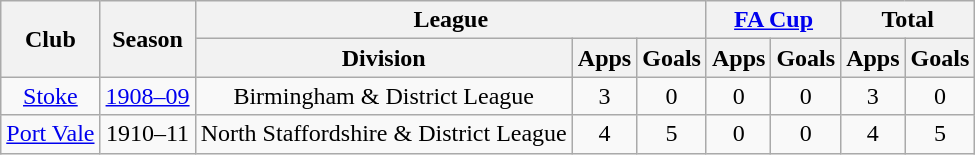<table class="wikitable" style="text-align:center">
<tr>
<th rowspan="2">Club</th>
<th rowspan="2">Season</th>
<th colspan="3">League</th>
<th colspan="2"><a href='#'>FA Cup</a></th>
<th colspan="2">Total</th>
</tr>
<tr>
<th>Division</th>
<th>Apps</th>
<th>Goals</th>
<th>Apps</th>
<th>Goals</th>
<th>Apps</th>
<th>Goals</th>
</tr>
<tr>
<td><a href='#'>Stoke</a></td>
<td><a href='#'>1908–09</a></td>
<td>Birmingham & District League</td>
<td>3</td>
<td>0</td>
<td>0</td>
<td>0</td>
<td>3</td>
<td>0</td>
</tr>
<tr>
<td><a href='#'>Port Vale</a></td>
<td>1910–11</td>
<td>North Staffordshire & District League</td>
<td>4</td>
<td>5</td>
<td>0</td>
<td>0</td>
<td>4</td>
<td>5</td>
</tr>
</table>
